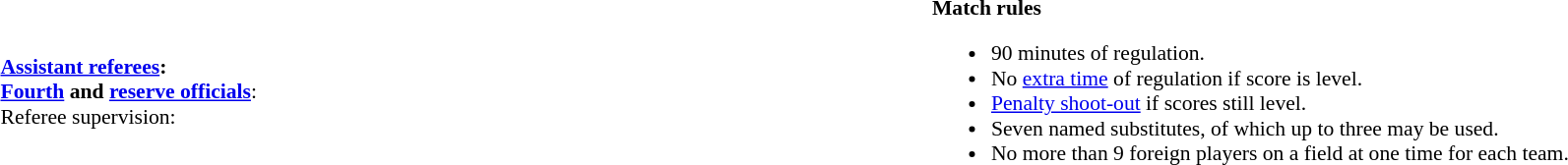<table width=100% style="font-size:90%">
<tr>
<td><br><strong><a href='#'>Assistant referees</a>:</strong><br><strong><a href='#'>Fourth</a> and <a href='#'>reserve officials</a></strong>:<br>Referee supervision:</td>
<td style="width:50%; vertical-align:top;"><br><strong>Match rules</strong><ul><li>90 minutes of regulation.</li><li>No <a href='#'>extra time</a> of regulation if score is level.</li><li><a href='#'>Penalty shoot-out</a> if scores still level.</li><li>Seven named substitutes, of which up to three may be used.</li><li>No more than 9 foreign players on a field at one time for each team.</li></ul></td>
</tr>
</table>
